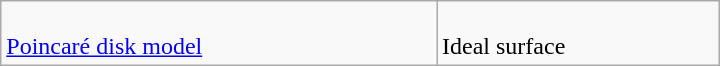<table class=wikitable width=480>
<tr>
<td><br><a href='#'>Poincaré disk model</a></td>
<td><br>Ideal surface</td>
</tr>
</table>
